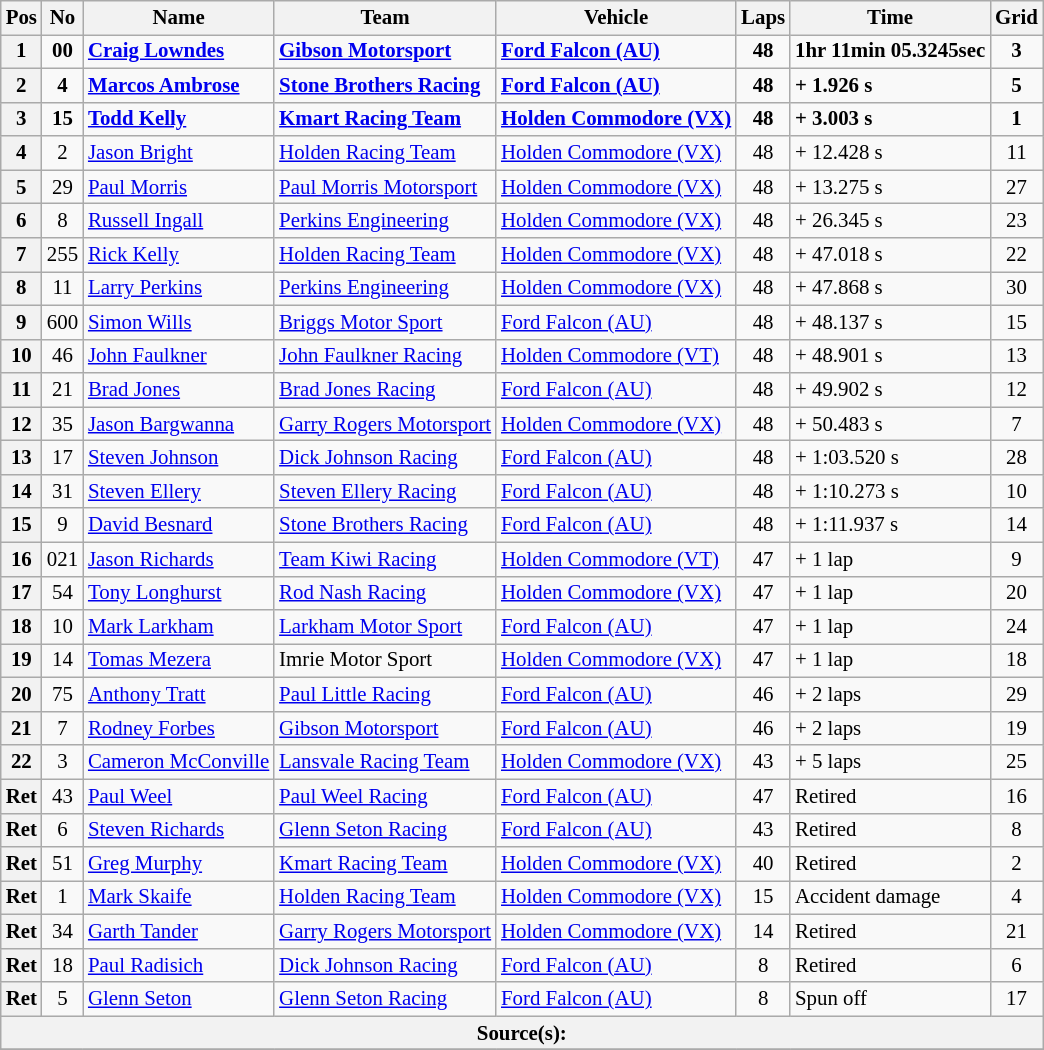<table class="wikitable" style="font-size: 87%;">
<tr>
<th>Pos</th>
<th>No</th>
<th>Name</th>
<th>Team</th>
<th>Vehicle</th>
<th>Laps</th>
<th>Time</th>
<th>Grid</th>
</tr>
<tr>
<th>1</th>
<td align=center><strong>00</strong></td>
<td> <strong><a href='#'>Craig Lowndes</a></strong></td>
<td><strong><a href='#'>Gibson Motorsport</a></strong></td>
<td><strong><a href='#'>Ford Falcon (AU)</a></strong></td>
<td align=center><strong>48</strong></td>
<td><strong>1hr 11min 05.3245sec</strong></td>
<td align=center><strong>3</strong></td>
</tr>
<tr>
<th>2</th>
<td align=center><strong>4</strong></td>
<td> <strong><a href='#'>Marcos Ambrose</a></strong></td>
<td><strong><a href='#'>Stone Brothers Racing</a></strong></td>
<td><strong><a href='#'>Ford Falcon (AU)</a></strong></td>
<td align=center><strong>48</strong></td>
<td><strong>+ 1.926 s</strong></td>
<td align=center><strong>5</strong></td>
</tr>
<tr>
<th>3</th>
<td align=center><strong>15</strong></td>
<td> <strong><a href='#'>Todd Kelly</a></strong></td>
<td><strong><a href='#'>Kmart Racing Team</a></strong></td>
<td><strong><a href='#'>Holden Commodore (VX)</a></strong></td>
<td align=center><strong>48</strong></td>
<td><strong>+ 3.003 s</strong></td>
<td align=center><strong>1</strong></td>
</tr>
<tr>
<th>4</th>
<td align=center>2</td>
<td> <a href='#'>Jason Bright</a></td>
<td><a href='#'>Holden Racing Team</a></td>
<td><a href='#'>Holden Commodore (VX)</a></td>
<td align=center>48</td>
<td>+ 12.428 s</td>
<td align=center>11</td>
</tr>
<tr>
<th>5</th>
<td align=center>29</td>
<td> <a href='#'>Paul Morris</a></td>
<td><a href='#'>Paul Morris Motorsport</a></td>
<td><a href='#'>Holden Commodore (VX)</a></td>
<td align=center>48</td>
<td>+ 13.275 s</td>
<td align=center>27</td>
</tr>
<tr>
<th>6</th>
<td align=center>8</td>
<td> <a href='#'>Russell Ingall</a></td>
<td><a href='#'>Perkins Engineering</a></td>
<td><a href='#'>Holden Commodore (VX)</a></td>
<td align=center>48</td>
<td>+ 26.345 s</td>
<td align=center>23</td>
</tr>
<tr>
<th>7</th>
<td align=center>255</td>
<td> <a href='#'>Rick Kelly</a></td>
<td><a href='#'>Holden Racing Team</a></td>
<td><a href='#'>Holden Commodore (VX)</a></td>
<td align=center>48</td>
<td>+ 47.018 s</td>
<td align=center>22</td>
</tr>
<tr>
<th>8</th>
<td align=center>11</td>
<td> <a href='#'>Larry Perkins</a></td>
<td><a href='#'>Perkins Engineering</a></td>
<td><a href='#'>Holden Commodore (VX)</a></td>
<td align=center>48</td>
<td>+ 47.868 s</td>
<td align=center>30</td>
</tr>
<tr>
<th>9</th>
<td align=center>600</td>
<td> <a href='#'>Simon Wills</a></td>
<td><a href='#'>Briggs Motor Sport</a></td>
<td><a href='#'>Ford Falcon (AU)</a></td>
<td align=center>48</td>
<td>+ 48.137 s</td>
<td align=center>15</td>
</tr>
<tr>
<th>10</th>
<td align=center>46</td>
<td> <a href='#'>John Faulkner</a></td>
<td><a href='#'>John Faulkner Racing</a></td>
<td><a href='#'>Holden Commodore (VT)</a></td>
<td align=center>48</td>
<td>+ 48.901 s</td>
<td align=center>13</td>
</tr>
<tr>
<th>11</th>
<td align=center>21</td>
<td> <a href='#'>Brad Jones</a></td>
<td><a href='#'>Brad Jones Racing</a></td>
<td><a href='#'>Ford Falcon (AU)</a></td>
<td align=center>48</td>
<td>+ 49.902 s</td>
<td align=center>12</td>
</tr>
<tr>
<th>12</th>
<td align=center>35</td>
<td> <a href='#'>Jason Bargwanna</a></td>
<td><a href='#'>Garry Rogers Motorsport</a></td>
<td><a href='#'>Holden Commodore (VX)</a></td>
<td align=center>48</td>
<td>+ 50.483 s</td>
<td align=center>7</td>
</tr>
<tr>
<th>13</th>
<td align=center>17</td>
<td> <a href='#'>Steven Johnson</a></td>
<td><a href='#'>Dick Johnson Racing</a></td>
<td><a href='#'>Ford Falcon (AU)</a></td>
<td align=center>48</td>
<td>+ 1:03.520 s</td>
<td align=center>28</td>
</tr>
<tr>
<th>14</th>
<td align=center>31</td>
<td> <a href='#'>Steven Ellery</a></td>
<td><a href='#'>Steven Ellery Racing</a></td>
<td><a href='#'>Ford Falcon (AU)</a></td>
<td align=center>48</td>
<td>+ 1:10.273 s</td>
<td align=center>10</td>
</tr>
<tr>
<th>15</th>
<td align=center>9</td>
<td> <a href='#'>David Besnard</a></td>
<td><a href='#'>Stone Brothers Racing</a></td>
<td><a href='#'>Ford Falcon (AU)</a></td>
<td align=center>48</td>
<td>+ 1:11.937 s</td>
<td align=center>14</td>
</tr>
<tr>
<th>16</th>
<td align=center>021</td>
<td> <a href='#'>Jason Richards</a></td>
<td><a href='#'>Team Kiwi Racing</a></td>
<td><a href='#'>Holden Commodore (VT)</a></td>
<td align=center>47</td>
<td>+ 1 lap</td>
<td align=center>9</td>
</tr>
<tr>
<th>17</th>
<td align=center>54</td>
<td> <a href='#'>Tony Longhurst</a></td>
<td><a href='#'>Rod Nash Racing</a></td>
<td><a href='#'>Holden Commodore (VX)</a></td>
<td align=center>47</td>
<td>+ 1 lap</td>
<td align=center>20</td>
</tr>
<tr>
<th>18</th>
<td align=center>10</td>
<td> <a href='#'>Mark Larkham</a></td>
<td><a href='#'>Larkham Motor Sport</a></td>
<td><a href='#'>Ford Falcon (AU)</a></td>
<td align=center>47</td>
<td>+ 1 lap</td>
<td align=center>24</td>
</tr>
<tr>
<th>19</th>
<td align=center>14</td>
<td> <a href='#'>Tomas Mezera</a></td>
<td>Imrie Motor Sport</td>
<td><a href='#'>Holden Commodore (VX)</a></td>
<td align=center>47</td>
<td>+ 1 lap</td>
<td align=center>18</td>
</tr>
<tr>
<th>20</th>
<td align=center>75</td>
<td> <a href='#'>Anthony Tratt</a></td>
<td><a href='#'>Paul Little Racing</a></td>
<td><a href='#'>Ford Falcon (AU)</a></td>
<td align=center>46</td>
<td>+ 2 laps</td>
<td align=center>29</td>
</tr>
<tr>
<th>21</th>
<td align=center>7</td>
<td> <a href='#'>Rodney Forbes</a></td>
<td><a href='#'>Gibson Motorsport</a></td>
<td><a href='#'>Ford Falcon (AU)</a></td>
<td align=center>46</td>
<td>+ 2 laps</td>
<td align=center>19</td>
</tr>
<tr>
<th>22</th>
<td align=center>3</td>
<td> <a href='#'>Cameron McConville</a></td>
<td><a href='#'>Lansvale Racing Team</a></td>
<td><a href='#'>Holden Commodore (VX)</a></td>
<td align=center>43</td>
<td>+ 5 laps</td>
<td align=center>25</td>
</tr>
<tr>
<th>Ret</th>
<td align=center>43</td>
<td> <a href='#'>Paul Weel</a></td>
<td><a href='#'>Paul Weel Racing</a></td>
<td><a href='#'>Ford Falcon (AU)</a></td>
<td align=center>47</td>
<td>Retired</td>
<td align=center>16</td>
</tr>
<tr>
<th>Ret</th>
<td align=center>6</td>
<td> <a href='#'>Steven Richards</a></td>
<td><a href='#'>Glenn Seton Racing</a></td>
<td><a href='#'>Ford Falcon (AU)</a></td>
<td align=center>43</td>
<td>Retired</td>
<td align=center>8</td>
</tr>
<tr>
<th>Ret</th>
<td align=center>51</td>
<td> <a href='#'>Greg Murphy</a></td>
<td><a href='#'>Kmart Racing Team</a></td>
<td><a href='#'>Holden Commodore (VX)</a></td>
<td align=center>40</td>
<td>Retired</td>
<td align=center>2</td>
</tr>
<tr>
<th>Ret</th>
<td align=center>1</td>
<td> <a href='#'>Mark Skaife</a></td>
<td><a href='#'>Holden Racing Team</a></td>
<td><a href='#'>Holden Commodore (VX)</a></td>
<td align=center>15</td>
<td>Accident damage</td>
<td align=center>4</td>
</tr>
<tr>
<th>Ret</th>
<td align=center>34</td>
<td> <a href='#'>Garth Tander</a></td>
<td><a href='#'>Garry Rogers Motorsport</a></td>
<td><a href='#'>Holden Commodore (VX)</a></td>
<td align=center>14</td>
<td>Retired</td>
<td align=center>21</td>
</tr>
<tr>
<th>Ret</th>
<td align=center>18</td>
<td> <a href='#'>Paul Radisich</a></td>
<td><a href='#'>Dick Johnson Racing</a></td>
<td><a href='#'>Ford Falcon (AU)</a></td>
<td align=center>8</td>
<td>Retired</td>
<td align=center>6</td>
</tr>
<tr>
<th>Ret</th>
<td align=center>5</td>
<td> <a href='#'>Glenn Seton</a></td>
<td><a href='#'>Glenn Seton Racing</a></td>
<td><a href='#'>Ford Falcon (AU)</a></td>
<td align=center>8</td>
<td>Spun off</td>
<td align=center>17</td>
</tr>
<tr>
<th colspan=8>Source(s):</th>
</tr>
<tr>
</tr>
</table>
